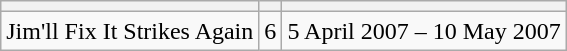<table class="wikitable" style="text-align: center">
<tr>
<th></th>
<th></th>
<th></th>
</tr>
<tr>
<td>Jim'll Fix It Strikes Again</td>
<td>6</td>
<td>5 April 2007 – 10 May 2007</td>
</tr>
</table>
